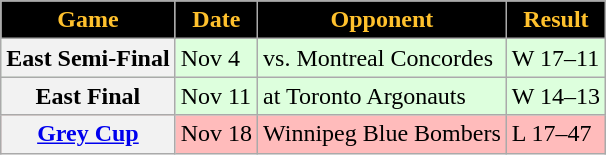<table class="wikitable sortable">
<tr>
<th style="background:black;color:#FFC12D;">Game</th>
<th style="background:black;color:#FFC12D;">Date</th>
<th style="background:black;color:#FFC12D;">Opponent</th>
<th style="background:black;color:#FFC12D;">Result</th>
</tr>
<tr style="background:#ddffdd">
<th>East Semi-Final</th>
<td>Nov 4</td>
<td>vs. Montreal Concordes</td>
<td>W 17–11</td>
</tr>
<tr style="background:#ddffdd">
<th>East Final</th>
<td>Nov 11</td>
<td>at Toronto Argonauts</td>
<td>W 14–13</td>
</tr>
<tr style="background:#ffbbbb">
<th><a href='#'>Grey Cup</a></th>
<td>Nov 18</td>
<td>Winnipeg Blue Bombers</td>
<td>L 17–47</td>
</tr>
</table>
